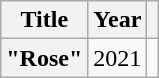<table class="wikitable plainrowheaders sortable" style="text-align:center" 50%>
<tr>
<th scope="col">Title</th>
<th scope="col">Year</th>
<th scope="col" class="unsortable"></th>
</tr>
<tr>
<th scope="row">"Rose"<br></th>
<td>2021</td>
<td></td>
</tr>
</table>
